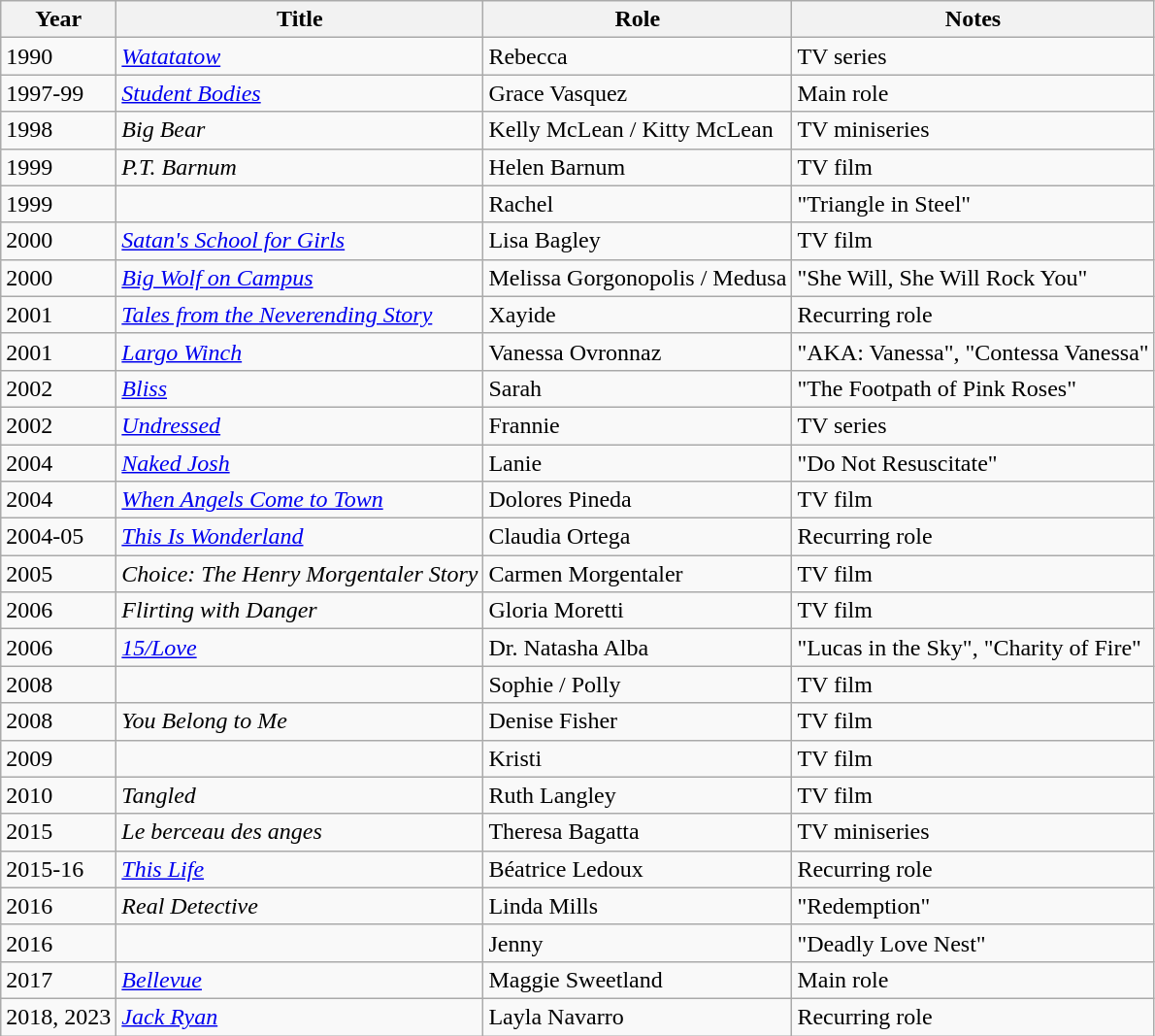<table class="wikitable sortable">
<tr>
<th>Year</th>
<th>Title</th>
<th>Role</th>
<th class="unsortable">Notes</th>
</tr>
<tr>
<td>1990</td>
<td><em><a href='#'>Watatatow</a></em></td>
<td>Rebecca</td>
<td>TV series</td>
</tr>
<tr>
<td>1997-99</td>
<td><em><a href='#'>Student Bodies</a></em></td>
<td>Grace Vasquez</td>
<td>Main role</td>
</tr>
<tr>
<td>1998</td>
<td><em>Big Bear</em></td>
<td>Kelly McLean / Kitty McLean</td>
<td>TV miniseries</td>
</tr>
<tr>
<td>1999</td>
<td><em>P.T. Barnum</em></td>
<td>Helen Barnum</td>
<td>TV film</td>
</tr>
<tr>
<td>1999</td>
<td><em></em></td>
<td>Rachel</td>
<td>"Triangle in Steel"</td>
</tr>
<tr>
<td>2000</td>
<td><em><a href='#'>Satan's School for Girls</a></em></td>
<td>Lisa Bagley</td>
<td>TV film</td>
</tr>
<tr>
<td>2000</td>
<td><em><a href='#'>Big Wolf on Campus</a></em></td>
<td>Melissa Gorgonopolis / Medusa</td>
<td>"She Will, She Will Rock You"</td>
</tr>
<tr>
<td>2001</td>
<td><em><a href='#'>Tales from the Neverending Story</a></em></td>
<td>Xayide</td>
<td>Recurring role</td>
</tr>
<tr>
<td>2001</td>
<td><em><a href='#'>Largo Winch</a></em></td>
<td>Vanessa Ovronnaz</td>
<td>"AKA: Vanessa", "Contessa Vanessa"</td>
</tr>
<tr>
<td>2002</td>
<td><em><a href='#'>Bliss</a></em></td>
<td>Sarah</td>
<td>"The Footpath of Pink Roses"</td>
</tr>
<tr>
<td>2002</td>
<td><em><a href='#'>Undressed</a></em></td>
<td>Frannie</td>
<td>TV series</td>
</tr>
<tr>
<td>2004</td>
<td><em><a href='#'>Naked Josh</a></em></td>
<td>Lanie</td>
<td>"Do Not Resuscitate"</td>
</tr>
<tr>
<td>2004</td>
<td><em><a href='#'>When Angels Come to Town</a></em></td>
<td>Dolores Pineda</td>
<td>TV film</td>
</tr>
<tr>
<td>2004-05</td>
<td><em><a href='#'>This Is Wonderland</a></em></td>
<td>Claudia Ortega</td>
<td>Recurring role</td>
</tr>
<tr>
<td>2005</td>
<td><em>Choice: The Henry Morgentaler Story</em></td>
<td>Carmen Morgentaler</td>
<td>TV film</td>
</tr>
<tr>
<td>2006</td>
<td><em>Flirting with Danger</em></td>
<td>Gloria Moretti</td>
<td>TV film</td>
</tr>
<tr>
<td>2006</td>
<td><em><a href='#'>15/Love</a></em></td>
<td>Dr. Natasha Alba</td>
<td>"Lucas in the Sky", "Charity of Fire"</td>
</tr>
<tr>
<td>2008</td>
<td><em></em></td>
<td>Sophie / Polly</td>
<td>TV film</td>
</tr>
<tr>
<td>2008</td>
<td><em>You Belong to Me</em></td>
<td>Denise Fisher</td>
<td>TV film</td>
</tr>
<tr>
<td>2009</td>
<td><em></em></td>
<td>Kristi</td>
<td>TV film</td>
</tr>
<tr>
<td>2010</td>
<td><em>Tangled</em></td>
<td>Ruth Langley</td>
<td>TV film</td>
</tr>
<tr>
<td>2015</td>
<td><em>Le berceau des anges</em></td>
<td>Theresa Bagatta</td>
<td>TV miniseries</td>
</tr>
<tr>
<td>2015-16</td>
<td><em><a href='#'>This Life</a></em></td>
<td>Béatrice Ledoux</td>
<td>Recurring role</td>
</tr>
<tr>
<td>2016</td>
<td><em>Real Detective</em></td>
<td>Linda Mills</td>
<td>"Redemption"</td>
</tr>
<tr>
<td>2016</td>
<td><em></em></td>
<td>Jenny</td>
<td>"Deadly Love Nest"</td>
</tr>
<tr>
<td>2017</td>
<td><em><a href='#'>Bellevue</a></em></td>
<td>Maggie Sweetland</td>
<td>Main role</td>
</tr>
<tr>
<td>2018, 2023</td>
<td><em><a href='#'>Jack Ryan</a></em></td>
<td>Layla Navarro</td>
<td>Recurring role</td>
</tr>
</table>
